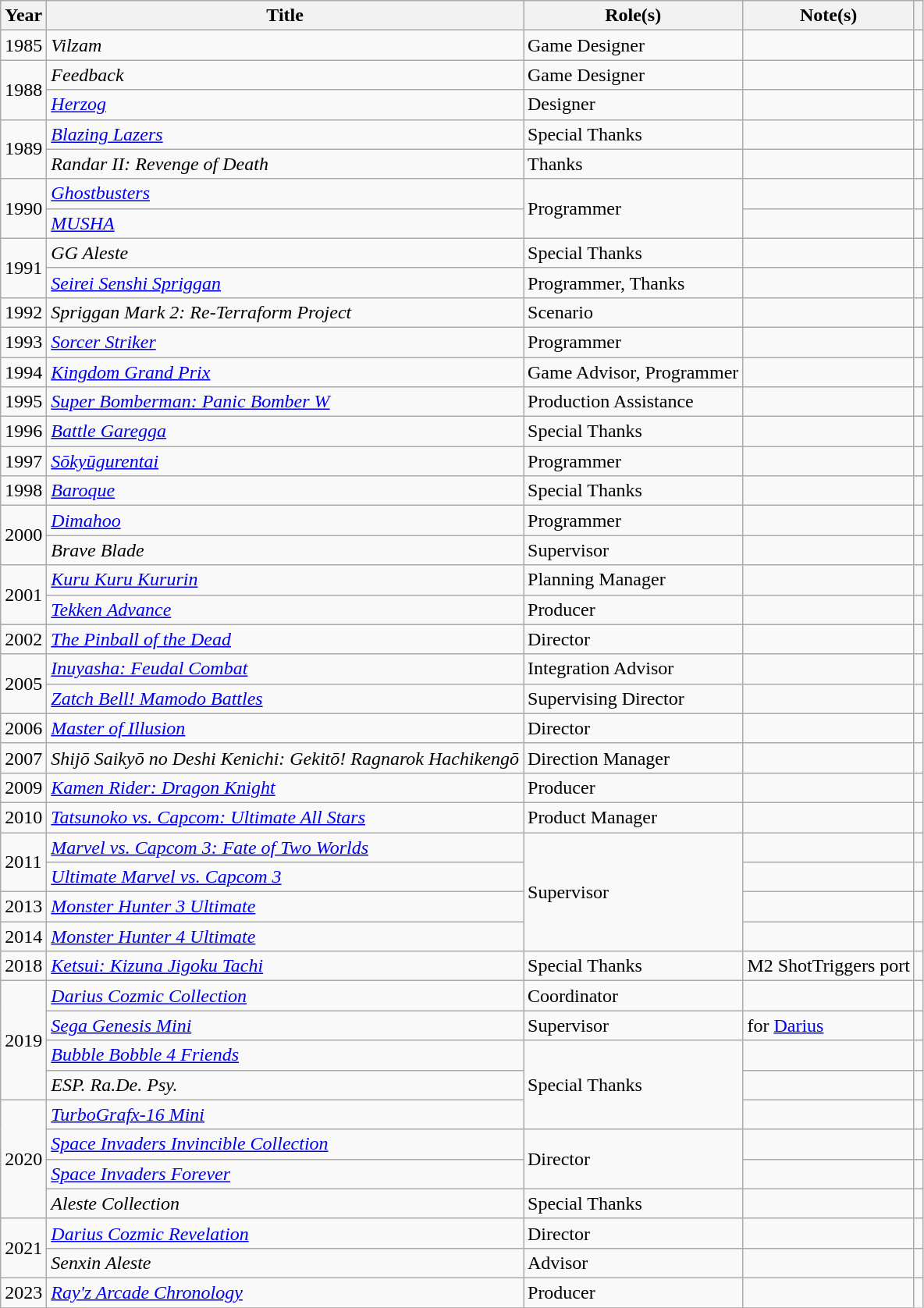<table class="wikitable">
<tr>
<th scope="col">Year</th>
<th scope="col">Title</th>
<th scope="col">Role(s)</th>
<th scope="col">Note(s)</th>
<th scope="col"></th>
</tr>
<tr>
<td>1985</td>
<td><em>Vilzam</em></td>
<td>Game Designer</td>
<td></td>
<td></td>
</tr>
<tr>
<td rowspan="2">1988</td>
<td><em>Feedback</em></td>
<td>Game Designer</td>
<td></td>
<td></td>
</tr>
<tr>
<td><em><a href='#'>Herzog</a></em></td>
<td>Designer</td>
<td></td>
<td></td>
</tr>
<tr>
<td rowspan="2">1989</td>
<td><em><a href='#'>Blazing Lazers</a></em></td>
<td>Special Thanks</td>
<td></td>
<td></td>
</tr>
<tr>
<td><em>Randar II: Revenge of Death</em></td>
<td>Thanks</td>
<td></td>
<td></td>
</tr>
<tr>
<td rowspan="2">1990</td>
<td><em><a href='#'>Ghostbusters</a></em></td>
<td rowspan="2">Programmer</td>
<td></td>
<td></td>
</tr>
<tr>
<td><em><a href='#'>MUSHA</a></em></td>
<td></td>
<td></td>
</tr>
<tr>
<td rowspan="2">1991</td>
<td><em>GG Aleste</em></td>
<td>Special Thanks</td>
<td></td>
<td></td>
</tr>
<tr>
<td><em><a href='#'>Seirei Senshi Spriggan</a></em></td>
<td>Programmer, Thanks</td>
<td></td>
<td></td>
</tr>
<tr>
<td>1992</td>
<td><em>Spriggan Mark 2: Re-Terraform Project</em></td>
<td>Scenario</td>
<td></td>
<td></td>
</tr>
<tr>
<td>1993</td>
<td><em><a href='#'>Sorcer Striker</a></em></td>
<td>Programmer</td>
<td></td>
<td></td>
</tr>
<tr>
<td>1994</td>
<td><em><a href='#'>Kingdom Grand Prix</a></em></td>
<td>Game Advisor, Programmer</td>
<td></td>
<td></td>
</tr>
<tr>
<td>1995</td>
<td><em><a href='#'>Super Bomberman: Panic Bomber W</a></em></td>
<td>Production Assistance</td>
<td></td>
<td></td>
</tr>
<tr>
<td>1996</td>
<td><em><a href='#'>Battle Garegga</a></em></td>
<td>Special Thanks</td>
<td></td>
<td></td>
</tr>
<tr>
<td>1997</td>
<td><em><a href='#'>Sōkyūgurentai</a></em></td>
<td>Programmer</td>
<td></td>
<td></td>
</tr>
<tr>
<td>1998</td>
<td><em><a href='#'>Baroque</a></em></td>
<td>Special Thanks</td>
<td></td>
<td></td>
</tr>
<tr>
<td rowspan="2">2000</td>
<td><em><a href='#'>Dimahoo</a></em></td>
<td>Programmer</td>
<td></td>
<td></td>
</tr>
<tr>
<td><em>Brave Blade</em></td>
<td>Supervisor</td>
<td></td>
<td></td>
</tr>
<tr>
<td rowspan="2">2001</td>
<td><em><a href='#'>Kuru Kuru Kururin</a></em></td>
<td>Planning Manager</td>
<td></td>
<td></td>
</tr>
<tr>
<td><em><a href='#'>Tekken Advance</a></em></td>
<td>Producer</td>
<td></td>
<td></td>
</tr>
<tr>
<td>2002</td>
<td><em><a href='#'>The Pinball of the Dead</a></em></td>
<td>Director</td>
<td></td>
<td></td>
</tr>
<tr>
<td rowspan="2">2005</td>
<td><em><a href='#'>Inuyasha: Feudal Combat</a></em></td>
<td>Integration Advisor</td>
<td></td>
<td></td>
</tr>
<tr>
<td><em><a href='#'>Zatch Bell! Mamodo Battles</a></em></td>
<td>Supervising Director</td>
<td></td>
<td></td>
</tr>
<tr>
<td>2006</td>
<td><em><a href='#'>Master of Illusion</a></em></td>
<td>Director</td>
<td></td>
<td></td>
</tr>
<tr>
<td>2007</td>
<td><em>Shijō Saikyō no Deshi Kenichi: Gekitō! Ragnarok Hachikengō</em></td>
<td>Direction Manager</td>
<td></td>
<td></td>
</tr>
<tr>
<td>2009</td>
<td><em><a href='#'>Kamen Rider: Dragon Knight</a></em></td>
<td>Producer</td>
<td></td>
<td></td>
</tr>
<tr>
<td>2010</td>
<td><em><a href='#'>Tatsunoko vs. Capcom: Ultimate All Stars</a></em></td>
<td>Product Manager</td>
<td></td>
<td></td>
</tr>
<tr>
<td rowspan="2">2011</td>
<td><em><a href='#'>Marvel vs. Capcom 3: Fate of Two Worlds</a></em></td>
<td rowspan="4">Supervisor</td>
<td></td>
<td></td>
</tr>
<tr>
<td><em><a href='#'>Ultimate Marvel vs. Capcom 3</a></em></td>
<td></td>
<td></td>
</tr>
<tr>
<td>2013</td>
<td><em><a href='#'>Monster Hunter 3 Ultimate</a></em></td>
<td></td>
<td></td>
</tr>
<tr>
<td>2014</td>
<td><em><a href='#'>Monster Hunter 4 Ultimate</a></em></td>
<td></td>
<td></td>
</tr>
<tr>
<td>2018</td>
<td><em><a href='#'>Ketsui: Kizuna Jigoku Tachi</a></em></td>
<td>Special Thanks</td>
<td>M2 ShotTriggers port</td>
<td></td>
</tr>
<tr>
<td rowspan="4">2019</td>
<td><em><a href='#'>Darius Cozmic Collection</a></em></td>
<td>Coordinator</td>
<td></td>
</tr>
<tr>
<td><em><a href='#'>Sega Genesis Mini</a></em></td>
<td>Supervisor</td>
<td>for <a href='#'>Darius</a></td>
<td></td>
</tr>
<tr>
<td><em><a href='#'>Bubble Bobble 4 Friends</a></em></td>
<td rowspan="3">Special Thanks</td>
<td></td>
<td></td>
</tr>
<tr>
<td><em>ESP. Ra.De. Psy.</em></td>
<td></td>
<td></td>
</tr>
<tr>
<td rowspan="4">2020</td>
<td><em><a href='#'>TurboGrafx-16 Mini</a></em></td>
<td></td>
<td></td>
</tr>
<tr>
<td><em><a href='#'>Space Invaders Invincible Collection</a></em></td>
<td rowspan="2">Director</td>
<td></td>
<td></td>
</tr>
<tr>
<td><em><a href='#'>Space Invaders Forever</a></em></td>
<td></td>
<td></td>
</tr>
<tr>
<td><em>Aleste Collection</em></td>
<td>Special Thanks</td>
<td></td>
<td></td>
</tr>
<tr>
<td rowspan="2">2021</td>
<td><em><a href='#'>Darius Cozmic Revelation</a></em></td>
<td>Director</td>
<td></td>
<td></td>
</tr>
<tr>
<td><em>Senxin Aleste</em></td>
<td>Advisor</td>
<td></td>
<td></td>
</tr>
<tr>
<td>2023</td>
<td><em><a href='#'>Ray'z Arcade Chronology</a></em></td>
<td>Producer</td>
<td></td>
</tr>
<tr>
</tr>
</table>
